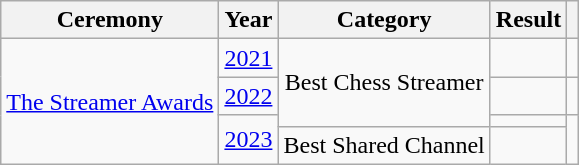<table class="wikitable" style="text-align:center;">
<tr>
<th>Ceremony</th>
<th>Year</th>
<th>Category</th>
<th>Result</th>
<th></th>
</tr>
<tr>
<td rowspan="4"><a href='#'>The Streamer Awards</a></td>
<td><a href='#'>2021</a></td>
<td rowspan="3">Best Chess Streamer</td>
<td></td>
<td></td>
</tr>
<tr>
<td><a href='#'>2022</a></td>
<td></td>
<td></td>
</tr>
<tr>
<td rowspan="2"><a href='#'>2023</a></td>
<td></td>
<td rowspan="2"></td>
</tr>
<tr>
<td>Best Shared Channel</td>
<td></td>
</tr>
</table>
